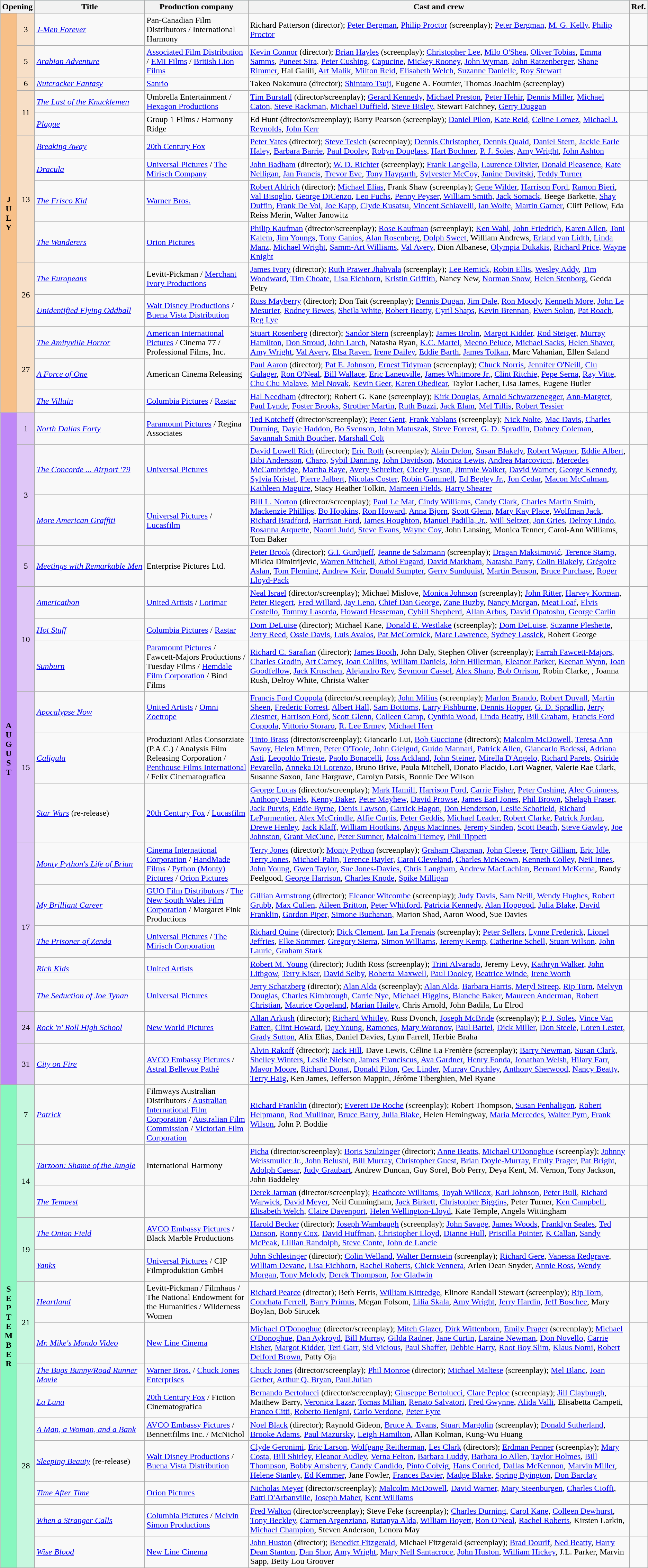<table class="wikitable sortable">
<tr style="background:#b0e0e6; text-align:center;">
<th colspan="2">Opening</th>
<th style="width:17%;">Title</th>
<th style="width:16%;">Production company</th>
<th>Cast and crew</th>
<th class="unsortable">Ref.</th>
</tr>
<tr>
<th rowspan="14" style="text-align:center; background:#f7bf87;"><strong>J<br>U<br>L<br>Y</strong></th>
<td style="text-align:center; background:#f7dfc7;">3</td>
<td><em><a href='#'>J-Men Forever</a></em></td>
<td>Pan-Canadian Film Distributors / International Harmony</td>
<td>Richard Patterson (director); <a href='#'>Peter Bergman</a>, <a href='#'>Philip Proctor</a> (screenplay); <a href='#'>Peter Bergman</a>, <a href='#'>M. G. Kelly</a>, <a href='#'>Philip Proctor</a></td>
<td></td>
</tr>
<tr>
<td style="text-align:center; background:#f7dfc7;">5</td>
<td><em><a href='#'>Arabian Adventure</a></em></td>
<td><a href='#'>Associated Film Distribution</a> / <a href='#'>EMI Films</a> / <a href='#'>British Lion Films</a></td>
<td><a href='#'>Kevin Connor</a> (director); <a href='#'>Brian Hayles</a> (screenplay); <a href='#'>Christopher Lee</a>, <a href='#'>Milo O'Shea</a>, <a href='#'>Oliver Tobias</a>, <a href='#'>Emma Samms</a>, <a href='#'>Puneet Sira</a>, <a href='#'>Peter Cushing</a>, <a href='#'>Capucine</a>, <a href='#'>Mickey Rooney</a>, <a href='#'>John Wyman</a>, <a href='#'>John Ratzenberger</a>, <a href='#'>Shane Rimmer</a>, Hal Galili, <a href='#'>Art Malik</a>, <a href='#'>Milton Reid</a>, <a href='#'>Elisabeth Welch</a>, <a href='#'>Suzanne Danielle</a>, <a href='#'>Roy Stewart</a></td>
<td></td>
</tr>
<tr>
<td style="text-align:center; background:#f7dfc7;">6</td>
<td><em><a href='#'>Nutcracker Fantasy</a></em></td>
<td><a href='#'>Sanrio</a></td>
<td>Takeo Nakamura (director); <a href='#'>Shintaro Tsuji</a>, Eugene A. Fournier, Thomas Joachim (screenplay)</td>
<td></td>
</tr>
<tr>
<td rowspan="2" style="text-align:center; background:#f7dfc7;">11</td>
<td><em><a href='#'>The Last of the Knucklemen</a></em></td>
<td>Umbrella Entertainment / <a href='#'>Hexagon Productions</a></td>
<td><a href='#'>Tim Burstall</a> (director/screenplay); <a href='#'>Gerard Kennedy</a>, <a href='#'>Michael Preston</a>, <a href='#'>Peter Hehir</a>, <a href='#'>Dennis Miller</a>, <a href='#'>Michael Caton</a>, <a href='#'>Steve Rackman</a>, <a href='#'>Michael Duffield</a>, <a href='#'>Steve Bisley</a>, Stewart Faichney, <a href='#'>Gerry Duggan</a></td>
<td></td>
</tr>
<tr>
<td><em><a href='#'>Plague</a></em></td>
<td>Group 1 Films / Harmony Ridge</td>
<td>Ed Hunt (director/screenplay); Barry Pearson (screenplay); <a href='#'>Daniel Pilon</a>, <a href='#'>Kate Reid</a>, <a href='#'>Celine Lomez</a>, <a href='#'>Michael J. Reynolds</a>, <a href='#'>John Kerr</a></td>
<td></td>
</tr>
<tr>
<td rowspan="4" style="text-align:center; background:#f7dfc7;">13</td>
<td><em><a href='#'>Breaking Away</a></em></td>
<td><a href='#'>20th Century Fox</a></td>
<td><a href='#'>Peter Yates</a> (director); <a href='#'>Steve Tesich</a> (screenplay); <a href='#'>Dennis Christopher</a>, <a href='#'>Dennis Quaid</a>, <a href='#'>Daniel Stern</a>, <a href='#'>Jackie Earle Haley</a>, <a href='#'>Barbara Barrie</a>, <a href='#'>Paul Dooley</a>, <a href='#'>Robyn Douglass</a>, <a href='#'>Hart Bochner</a>, <a href='#'>P. J. Soles</a>, <a href='#'>Amy Wright</a>, <a href='#'>John Ashton</a></td>
<td></td>
</tr>
<tr>
<td><em><a href='#'>Dracula</a></em></td>
<td><a href='#'>Universal Pictures</a> / <a href='#'>The Mirisch Company</a></td>
<td><a href='#'>John Badham</a> (director); <a href='#'>W. D. Richter</a> (screenplay); <a href='#'>Frank Langella</a>, <a href='#'>Laurence Olivier</a>, <a href='#'>Donald Pleasence</a>, <a href='#'>Kate Nelligan</a>, <a href='#'>Jan Francis</a>, <a href='#'>Trevor Eve</a>, <a href='#'>Tony Haygarth</a>, <a href='#'>Sylvester McCoy</a>, <a href='#'>Janine Duvitski</a>, <a href='#'>Teddy Turner</a></td>
<td></td>
</tr>
<tr>
<td><em><a href='#'>The Frisco Kid</a></em></td>
<td><a href='#'>Warner Bros.</a></td>
<td><a href='#'>Robert Aldrich</a> (director); <a href='#'>Michael Elias</a>, Frank Shaw (screenplay); <a href='#'>Gene Wilder</a>, <a href='#'>Harrison Ford</a>, <a href='#'>Ramon Bieri</a>, <a href='#'>Val Bisoglio</a>, <a href='#'>George DiCenzo</a>, <a href='#'>Leo Fuchs</a>, <a href='#'>Penny Peyser</a>, <a href='#'>William Smith</a>, <a href='#'>Jack Somack</a>, Beege Barkette, <a href='#'>Shay Duffin</a>, <a href='#'>Frank De Vol</a>, <a href='#'>Joe Kapp</a>, <a href='#'>Clyde Kusatsu</a>, <a href='#'>Vincent Schiavelli</a>, <a href='#'>Ian Wolfe</a>, <a href='#'>Martin Garner</a>, Cliff Pellow, Eda Reiss Merin, Walter Janowitz</td>
<td></td>
</tr>
<tr>
<td><em><a href='#'>The Wanderers</a></em></td>
<td><a href='#'>Orion Pictures</a></td>
<td><a href='#'>Philip Kaufman</a> (director/screenplay); <a href='#'>Rose Kaufman</a> (screenplay); <a href='#'>Ken Wahl</a>, <a href='#'>John Friedrich</a>, <a href='#'>Karen Allen</a>, <a href='#'>Toni Kalem</a>, <a href='#'>Jim Youngs</a>, <a href='#'>Tony Ganios</a>, <a href='#'>Alan Rosenberg</a>, <a href='#'>Dolph Sweet</a>, William Andrews, <a href='#'>Erland van Lidth</a>, <a href='#'>Linda Manz</a>, <a href='#'>Michael Wright</a>, <a href='#'>Samm-Art Williams</a>, <a href='#'>Val Avery</a>, Dion Albanese, <a href='#'>Olympia Dukakis</a>, <a href='#'>Richard Price</a>, <a href='#'>Wayne Knight</a></td>
<td></td>
</tr>
<tr>
<td rowspan="2" style="text-align:center; background:#f7dfc7;">26</td>
<td><em><a href='#'>The Europeans</a></em></td>
<td>Levitt-Pickman / <a href='#'>Merchant Ivory Productions</a></td>
<td><a href='#'>James Ivory</a> (director); <a href='#'>Ruth Prawer Jhabvala</a> (screenplay); <a href='#'>Lee Remick</a>, <a href='#'>Robin Ellis</a>, <a href='#'>Wesley Addy</a>, <a href='#'>Tim Woodward</a>, <a href='#'>Tim Choate</a>, <a href='#'>Lisa Eichhorn</a>, <a href='#'>Kristin Griffith</a>, Nancy New, <a href='#'>Norman Snow</a>, <a href='#'>Helen Stenborg</a>, Gedda Petry</td>
<td></td>
</tr>
<tr>
<td><em><a href='#'>Unidentified Flying Oddball</a></em></td>
<td><a href='#'>Walt Disney Productions</a> / <a href='#'>Buena Vista Distribution</a></td>
<td><a href='#'>Russ Mayberry</a> (director); Don Tait (screenplay); <a href='#'>Dennis Dugan</a>, <a href='#'>Jim Dale</a>, <a href='#'>Ron Moody</a>, <a href='#'>Kenneth More</a>, <a href='#'>John Le Mesurier</a>, <a href='#'>Rodney Bewes</a>, <a href='#'>Sheila White</a>, <a href='#'>Robert Beatty</a>, <a href='#'>Cyril Shaps</a>, <a href='#'>Kevin Brennan</a>, <a href='#'>Ewen Solon</a>, <a href='#'>Pat Roach</a>, <a href='#'>Reg Lye</a></td>
<td></td>
</tr>
<tr>
<td rowspan="3" style="text-align:center; background:#f7dfc7;">27</td>
<td><em><a href='#'>The Amityville Horror</a></em></td>
<td><a href='#'>American International Pictures</a> / Cinema 77 / Professional Films, Inc.</td>
<td><a href='#'>Stuart Rosenberg</a> (director); <a href='#'>Sandor Stern</a> (screenplay); <a href='#'>James Brolin</a>, <a href='#'>Margot Kidder</a>, <a href='#'>Rod Steiger</a>, <a href='#'>Murray Hamilton</a>, <a href='#'>Don Stroud</a>, <a href='#'>John Larch</a>, Natasha Ryan, <a href='#'>K.C. Martel</a>, <a href='#'>Meeno Peluce</a>, <a href='#'>Michael Sacks</a>, <a href='#'>Helen Shaver</a>, <a href='#'>Amy Wright</a>, <a href='#'>Val Avery</a>, <a href='#'>Elsa Raven</a>, <a href='#'>Irene Dailey</a>, <a href='#'>Eddie Barth</a>, <a href='#'>James Tolkan</a>, Marc Vahanian, Ellen Saland</td>
<td></td>
</tr>
<tr>
<td><em><a href='#'>A Force of One</a></em></td>
<td>American Cinema Releasing</td>
<td><a href='#'>Paul Aaron</a> (director); <a href='#'>Pat E. Johnson</a>, <a href='#'>Ernest Tidyman</a> (screenplay); <a href='#'>Chuck Norris</a>, <a href='#'>Jennifer O'Neill</a>, <a href='#'>Clu Gulager</a>, <a href='#'>Ron O'Neal</a>, <a href='#'>Bill Wallace</a>, <a href='#'>Eric Laneuville</a>, <a href='#'>James Whitmore Jr.</a>, <a href='#'>Clint Ritchie</a>, <a href='#'>Pepe Serna</a>, <a href='#'>Ray Vitte</a>, <a href='#'>Chu Chu Malave</a>, <a href='#'>Mel Novak</a>, <a href='#'>Kevin Geer</a>, <a href='#'>Karen Obediear</a>, Taylor Lacher, Lisa James, Eugene Butler</td>
<td></td>
</tr>
<tr>
<td><em><a href='#'>The Villain</a></em></td>
<td><a href='#'>Columbia Pictures</a> / <a href='#'>Rastar</a></td>
<td><a href='#'>Hal Needham</a> (director); Robert G. Kane (screenplay); <a href='#'>Kirk Douglas</a>, <a href='#'>Arnold Schwarzenegger</a>, <a href='#'>Ann-Margret</a>, <a href='#'>Paul Lynde</a>, <a href='#'>Foster Brooks</a>, <a href='#'>Strother Martin</a>, <a href='#'>Ruth Buzzi</a>, <a href='#'>Jack Elam</a>, <a href='#'>Mel Tillis</a>, <a href='#'>Robert Tessier</a></td>
<td></td>
</tr>
<tr>
<th rowspan="17" style="text-align:center; background:#bf87f7;"><strong>A<br>U<br>G<br>U<br>S<br>T</strong></th>
<td style="text-align:center; background:#dfc7f7;">1</td>
<td><em><a href='#'>North Dallas Forty</a></em></td>
<td><a href='#'>Paramount Pictures</a> / Regina Associates</td>
<td><a href='#'>Ted Kotcheff</a> (director/screenplay); <a href='#'>Peter Gent</a>, <a href='#'>Frank Yablans</a> (screenplay); <a href='#'>Nick Nolte</a>, <a href='#'>Mac Davis</a>, <a href='#'>Charles Durning</a>, <a href='#'>Dayle Haddon</a>, <a href='#'>Bo Svenson</a>, <a href='#'>John Matuszak</a>, <a href='#'>Steve Forrest</a>, <a href='#'>G. D. Spradlin</a>, <a href='#'>Dabney Coleman</a>, <a href='#'>Savannah Smith Boucher</a>, <a href='#'>Marshall Colt</a></td>
<td></td>
</tr>
<tr>
<td rowspan="2" style="text-align:center; background:#dfc7f7;">3</td>
<td><em><a href='#'>The Concorde ... Airport '79</a></em></td>
<td><a href='#'>Universal Pictures</a></td>
<td><a href='#'>David Lowell Rich</a> (director); <a href='#'>Eric Roth</a> (screenplay); <a href='#'>Alain Delon</a>, <a href='#'>Susan Blakely</a>, <a href='#'>Robert Wagner</a>, <a href='#'>Eddie Albert</a>, <a href='#'>Bibi Andersson</a>, <a href='#'>Charo</a>, <a href='#'>Sybil Danning</a>, <a href='#'>John Davidson</a>, <a href='#'>Monica Lewis</a>, <a href='#'>Andrea Marcovicci</a>, <a href='#'>Mercedes McCambridge</a>, <a href='#'>Martha Raye</a>, <a href='#'>Avery Schreiber</a>, <a href='#'>Cicely Tyson</a>, <a href='#'>Jimmie Walker</a>, <a href='#'>David Warner</a>, <a href='#'>George Kennedy</a>, <a href='#'>Sylvia Kristel</a>, <a href='#'>Pierre Jalbert</a>, <a href='#'>Nicolas Coster</a>, <a href='#'>Robin Gammell</a>, <a href='#'>Ed Begley Jr.</a>, <a href='#'>Jon Cedar</a>, <a href='#'>Macon McCalman</a>, <a href='#'>Kathleen Maguire</a>, Stacy Heather Tolkin, <a href='#'>Marneen Fields</a>, <a href='#'>Harry Shearer</a></td>
<td></td>
</tr>
<tr>
<td><em><a href='#'>More American Graffiti</a></em></td>
<td><a href='#'>Universal Pictures</a> / <a href='#'>Lucasfilm</a></td>
<td><a href='#'>Bill L. Norton</a> (director/screenplay); <a href='#'>Paul Le Mat</a>, <a href='#'>Cindy Williams</a>, <a href='#'>Candy Clark</a>, <a href='#'>Charles Martin Smith</a>, <a href='#'>Mackenzie Phillips</a>, <a href='#'>Bo Hopkins</a>, <a href='#'>Ron Howard</a>, <a href='#'>Anna Bjorn</a>, <a href='#'>Scott Glenn</a>, <a href='#'>Mary Kay Place</a>, <a href='#'>Wolfman Jack</a>, <a href='#'>Richard Bradford</a>, <a href='#'>Harrison Ford</a>, <a href='#'>James Houghton</a>, <a href='#'>Manuel Padilla, Jr.</a>, <a href='#'>Will Seltzer</a>, <a href='#'>Jon Gries</a>, <a href='#'>Delroy Lindo</a>, <a href='#'>Rosanna Arquette</a>, <a href='#'>Naomi Judd</a>, <a href='#'>Steve Evans</a>, <a href='#'>Wayne Coy</a>, John Lansing, Monica Tenner, Carol-Ann Williams, Tom Baker</td>
<td></td>
</tr>
<tr>
<td style="text-align:center; background:#dfc7f7;">5</td>
<td><em><a href='#'>Meetings with Remarkable Men</a></em></td>
<td>Enterprise Pictures Ltd.</td>
<td><a href='#'>Peter Brook</a> (director); <a href='#'>G.I. Gurdjieff</a>, <a href='#'>Jeanne de Salzmann</a> (screenplay); <a href='#'>Dragan Maksimović</a>, <a href='#'>Terence Stamp</a>, Mikica Dimitrijevic, <a href='#'>Warren Mitchell</a>, <a href='#'>Athol Fugard</a>, <a href='#'>David Markham</a>, <a href='#'>Natasha Parry</a>, <a href='#'>Colin Blakely</a>, <a href='#'>Grégoire Aslan</a>, <a href='#'>Tom Fleming</a>, <a href='#'>Andrew Keir</a>, <a href='#'>Donald Sumpter</a>, <a href='#'>Gerry Sundquist</a>, <a href='#'>Martin Benson</a>, <a href='#'>Bruce Purchase</a>, <a href='#'>Roger Lloyd-Pack</a></td>
<td></td>
</tr>
<tr>
<td rowspan="3" style="text-align:center; background:#dfc7f7;">10</td>
<td><em><a href='#'>Americathon</a></em></td>
<td><a href='#'>United Artists</a> / <a href='#'>Lorimar</a></td>
<td><a href='#'>Neal Israel</a> (director/screenplay); Michael Mislove, <a href='#'>Monica Johnson</a> (screenplay); <a href='#'>John Ritter</a>, <a href='#'>Harvey Korman</a>, <a href='#'>Peter Riegert</a>, <a href='#'>Fred Willard</a>, <a href='#'>Jay Leno</a>, <a href='#'>Chief Dan George</a>, <a href='#'>Zane Buzby</a>, <a href='#'>Nancy Morgan</a>, <a href='#'>Meat Loaf</a>, <a href='#'>Elvis Costello</a>, <a href='#'>Tommy Lasorda</a>, <a href='#'>Howard Hesseman</a>, <a href='#'>Cybill Shepherd</a>, <a href='#'>Allan Arbus</a>, <a href='#'>David Opatoshu</a>, <a href='#'>George Carlin</a></td>
<td></td>
</tr>
<tr>
<td><em><a href='#'>Hot Stuff</a></em></td>
<td><a href='#'>Columbia Pictures</a> / <a href='#'>Rastar</a></td>
<td><a href='#'>Dom DeLuise</a> (director); Michael Kane, <a href='#'>Donald E. Westlake</a> (screenplay); <a href='#'>Dom DeLuise</a>, <a href='#'>Suzanne Pleshette</a>, <a href='#'>Jerry Reed</a>, <a href='#'>Ossie Davis</a>, <a href='#'>Luis Avalos</a>, <a href='#'>Pat McCormick</a>, <a href='#'>Marc Lawrence</a>, <a href='#'>Sydney Lassick</a>, Robert George</td>
<td></td>
</tr>
<tr>
<td><em><a href='#'>Sunburn</a></em></td>
<td><a href='#'>Paramount Pictures</a> / Fawcett-Majors Productions / Tuesday Films / <a href='#'>Hemdale Film Corporation</a> / Bind Films</td>
<td><a href='#'>Richard C. Sarafian</a> (director); <a href='#'>James Booth</a>, John Daly, Stephen Oliver (screenplay); <a href='#'>Farrah Fawcett-Majors</a>, <a href='#'>Charles Grodin</a>, <a href='#'>Art Carney</a>, <a href='#'>Joan Collins</a>, <a href='#'>William Daniels</a>, <a href='#'>John Hillerman</a>, <a href='#'>Eleanor Parker</a>, <a href='#'>Keenan Wynn</a>, <a href='#'>Joan Goodfellow</a>, <a href='#'>Jack Kruschen</a>, <a href='#'>Alejandro Rey</a>, <a href='#'>Seymour Cassel</a>, <a href='#'>Alex Sharp</a>, <a href='#'>Bob Orrison</a>, Robin Clarke, , Joanna Rush, Delroy White, Christa Walter</td>
<td></td>
</tr>
<tr>
<td rowspan="3" style="text-align:center; background:#dfc7f7;">15</td>
<td><em><a href='#'>Apocalypse Now</a></em></td>
<td><a href='#'>United Artists</a> / <a href='#'>Omni Zoetrope</a></td>
<td><a href='#'>Francis Ford Coppola</a> (director/screenplay); <a href='#'>John Milius</a> (screenplay); <a href='#'>Marlon Brando</a>, <a href='#'>Robert Duvall</a>, <a href='#'>Martin Sheen</a>, <a href='#'>Frederic Forrest</a>, <a href='#'>Albert Hall</a>, <a href='#'>Sam Bottoms</a>, <a href='#'>Larry Fishburne</a>, <a href='#'>Dennis Hopper</a>, <a href='#'>G. D. Spradlin</a>, <a href='#'>Jerry Ziesmer</a>, <a href='#'>Harrison Ford</a>, <a href='#'>Scott Glenn</a>, <a href='#'>Colleen Camp</a>, <a href='#'>Cynthia Wood</a>, <a href='#'>Linda Beatty</a>, <a href='#'>Bill Graham</a>, <a href='#'>Francis Ford Coppola</a>, <a href='#'>Vittorio Storaro</a>, <a href='#'>R. Lee Ermey</a>, <a href='#'>Michael Herr</a></td>
<td></td>
</tr>
<tr>
<td><em><a href='#'>Caligula</a></em></td>
<td>Produzioni Atlas Consorziate (P.A.C.) / Analysis Film Releasing Corporation / <a href='#'>Penthouse Films International</a> / Felix Cinematografica</td>
<td><a href='#'>Tinto Brass</a> (director/screenplay); Giancarlo Lui, <a href='#'>Bob Guccione</a> (directors); <a href='#'>Malcolm McDowell</a>, <a href='#'>Teresa Ann Savoy</a>, <a href='#'>Helen Mirren</a>, <a href='#'>Peter O'Toole</a>, <a href='#'>John Gielgud</a>, <a href='#'>Guido Mannari</a>, <a href='#'>Patrick Allen</a>, <a href='#'>Giancarlo Badessi</a>, <a href='#'>Adriana Asti</a>, <a href='#'>Leopoldo Trieste</a>, <a href='#'>Paolo Bonacelli</a>, <a href='#'>Joss Ackland</a>, <a href='#'>John Steiner</a>, <a href='#'>Mirella D'Angelo</a>, <a href='#'>Richard Parets</a>, <a href='#'>Osiride Pevarello</a>, <a href='#'>Anneka Di Lorenzo</a>, Bruno Brive, Paula Mitchell, Donato Placido, Lori Wagner, Valerie Rae Clark, Susanne Saxon, Jane Hargrave, Carolyn Patsis, Bonnie Dee Wilson</td>
<td></td>
</tr>
<tr>
<td><em><a href='#'>Star Wars</a></em> (re-release)</td>
<td><a href='#'>20th Century Fox</a> / <a href='#'>Lucasfilm</a></td>
<td><a href='#'>George Lucas</a> (director/screenplay); <a href='#'>Mark Hamill</a>, <a href='#'>Harrison Ford</a>, <a href='#'>Carrie Fisher</a>, <a href='#'>Peter Cushing</a>, <a href='#'>Alec Guinness</a>, <a href='#'>Anthony Daniels</a>, <a href='#'>Kenny Baker</a>, <a href='#'>Peter Mayhew</a>, <a href='#'>David Prowse</a>, <a href='#'>James Earl Jones</a>, <a href='#'>Phil Brown</a>, <a href='#'>Shelagh Fraser</a>, <a href='#'>Jack Purvis</a>, <a href='#'>Eddie Byrne</a>, <a href='#'>Denis Lawson</a>, <a href='#'>Garrick Hagon</a>, <a href='#'>Don Henderson</a>, <a href='#'>Leslie Schofield</a>, <a href='#'>Richard LeParmentier</a>, <a href='#'>Alex McCrindle</a>, <a href='#'>Alfie Curtis</a>, <a href='#'>Peter Geddis</a>, <a href='#'>Michael Leader</a>, <a href='#'>Robert Clarke</a>, <a href='#'>Patrick Jordan</a>, <a href='#'>Drewe Henley</a>, <a href='#'>Jack Klaff</a>, <a href='#'>William Hootkins</a>, <a href='#'>Angus MacInnes</a>, <a href='#'>Jeremy Sinden</a>, <a href='#'>Scott Beach</a>, <a href='#'>Steve Gawley</a>, <a href='#'>Joe Johnston</a>, <a href='#'>Grant McCune</a>, <a href='#'>Peter Sumner</a>, <a href='#'>Malcolm Tierney</a>, <a href='#'>Phil Tippett</a></td>
<td></td>
</tr>
<tr>
<td rowspan="5" style="text-align:center; background:#dfc7f7;">17</td>
<td><em><a href='#'>Monty Python's Life of Brian</a></em></td>
<td><a href='#'>Cinema International Corporation</a> / <a href='#'>HandMade Films</a> / <a href='#'>Python (Monty) Pictures</a> / <a href='#'>Orion Pictures</a></td>
<td><a href='#'>Terry Jones</a> (director); <a href='#'>Monty Python</a> (screenplay); <a href='#'>Graham Chapman</a>, <a href='#'>John Cleese</a>, <a href='#'>Terry Gilliam</a>, <a href='#'>Eric Idle</a>, <a href='#'>Terry Jones</a>, <a href='#'>Michael Palin</a>, <a href='#'>Terence Bayler</a>, <a href='#'>Carol Cleveland</a>, <a href='#'>Charles McKeown</a>, <a href='#'>Kenneth Colley</a>, <a href='#'>Neil Innes</a>, <a href='#'>John Young</a>, <a href='#'>Gwen Taylor</a>, <a href='#'>Sue Jones-Davies</a>, <a href='#'>Chris Langham</a>, <a href='#'>Andrew MacLachlan</a>, <a href='#'>Bernard McKenna</a>, Randy Feelgood, <a href='#'>George Harrison</a>, <a href='#'>Charles Knode</a>, <a href='#'>Spike Milligan</a></td>
<td></td>
</tr>
<tr>
<td><em><a href='#'>My Brilliant Career</a></em></td>
<td><a href='#'>GUO Film Distributors</a> / <a href='#'>The New South Wales Film Corporation</a> / Margaret Fink Productions</td>
<td><a href='#'>Gillian Armstrong</a> (director); <a href='#'>Eleanor Witcombe</a> (screenplay); <a href='#'>Judy Davis</a>, <a href='#'>Sam Neill</a>, <a href='#'>Wendy Hughes</a>, <a href='#'>Robert Grubb</a>, <a href='#'>Max Cullen</a>, <a href='#'>Aileen Britton</a>, <a href='#'>Peter Whitford</a>, <a href='#'>Patricia Kennedy</a>, <a href='#'>Alan Hopgood</a>, <a href='#'>Julia Blake</a>, <a href='#'>David Franklin</a>, <a href='#'>Gordon Piper</a>, <a href='#'>Simone Buchanan</a>, Marion Shad, Aaron Wood, Sue Davies</td>
<td></td>
</tr>
<tr>
<td><em><a href='#'>The Prisoner of Zenda</a></em></td>
<td><a href='#'>Universal Pictures</a> / <a href='#'>The Mirisch Corporation</a></td>
<td><a href='#'>Richard Quine</a> (director); <a href='#'>Dick Clement</a>, <a href='#'>Ian La Frenais</a> (screenplay); <a href='#'>Peter Sellers</a>, <a href='#'>Lynne Frederick</a>, <a href='#'>Lionel Jeffries</a>, <a href='#'>Elke Sommer</a>, <a href='#'>Gregory Sierra</a>, <a href='#'>Simon Williams</a>, <a href='#'>Jeremy Kemp</a>, <a href='#'>Catherine Schell</a>, <a href='#'>Stuart Wilson</a>, <a href='#'>John Laurie</a>, <a href='#'>Graham Stark</a></td>
<td></td>
</tr>
<tr>
<td><em><a href='#'>Rich Kids</a></em></td>
<td><a href='#'>United Artists</a></td>
<td><a href='#'>Robert M. Young</a> (director); Judith Ross (screenplay); <a href='#'>Trini Alvarado</a>, Jeremy Levy, <a href='#'>Kathryn Walker</a>, <a href='#'>John Lithgow</a>, <a href='#'>Terry Kiser</a>, <a href='#'>David Selby</a>, <a href='#'>Roberta Maxwell</a>, <a href='#'>Paul Dooley</a>, <a href='#'>Beatrice Winde</a>, <a href='#'>Irene Worth</a></td>
<td></td>
</tr>
<tr>
<td><em><a href='#'>The Seduction of Joe Tynan</a></em></td>
<td><a href='#'>Universal Pictures</a></td>
<td><a href='#'>Jerry Schatzberg</a> (director); <a href='#'>Alan Alda</a> (screenplay); <a href='#'>Alan Alda</a>, <a href='#'>Barbara Harris</a>, <a href='#'>Meryl Streep</a>, <a href='#'>Rip Torn</a>, <a href='#'>Melvyn Douglas</a>, <a href='#'>Charles Kimbrough</a>, <a href='#'>Carrie Nye</a>, <a href='#'>Michael Higgins</a>, <a href='#'>Blanche Baker</a>, <a href='#'>Maureen Anderman</a>, <a href='#'>Robert Christian</a>, <a href='#'>Maurice Copeland</a>, <a href='#'>Marian Hailey</a>, Chris Arnold, John Badila, Lu Elrod</td>
<td></td>
</tr>
<tr>
<td style="text-align:center; background:#dfc7f7;">24</td>
<td><em><a href='#'>Rock 'n' Roll High School</a></em></td>
<td><a href='#'>New World Pictures</a></td>
<td><a href='#'>Allan Arkush</a> (director); <a href='#'>Richard Whitley</a>, Russ Dvonch, <a href='#'>Joseph McBride</a> (screenplay); <a href='#'>P. J. Soles</a>, <a href='#'>Vince Van Patten</a>, <a href='#'>Clint Howard</a>, <a href='#'>Dey Young</a>, <a href='#'>Ramones</a>, <a href='#'>Mary Woronov</a>, <a href='#'>Paul Bartel</a>, <a href='#'>Dick Miller</a>, <a href='#'>Don Steele</a>, <a href='#'>Loren Lester</a>, <a href='#'>Grady Sutton</a>, Alix Elias, Daniel Davies, Lynn Farrell, Herbie Braha</td>
<td></td>
</tr>
<tr>
<td style="text-align:center; background:#dfc7f7;">31</td>
<td><em><a href='#'>City on Fire</a></em></td>
<td><a href='#'>AVCO Embassy Pictures</a> / <a href='#'>Astral Bellevue Pathé</a></td>
<td><a href='#'>Alvin Rakoff</a> (director); <a href='#'>Jack Hill</a>, Dave Lewis, Céline La Frenière (screenplay); <a href='#'>Barry Newman</a>, <a href='#'>Susan Clark</a>, <a href='#'>Shelley Winters</a>, <a href='#'>Leslie Nielsen</a>, <a href='#'>James Franciscus</a>, <a href='#'>Ava Gardner</a>, <a href='#'>Henry Fonda</a>, <a href='#'>Jonathan Welsh</a>, <a href='#'>Hilary Farr</a>, <a href='#'>Mavor Moore</a>, <a href='#'>Richard Donat</a>, <a href='#'>Donald Pilon</a>, <a href='#'>Cec Linder</a>, <a href='#'>Murray Cruchley</a>, <a href='#'>Anthony Sherwood</a>, <a href='#'>Nancy Beatty</a>, <a href='#'>Terry Haig</a>, Ken James, Jefferson Mappin, Jérôme Tiberghien, Mel Ryane</td>
<td></td>
</tr>
<tr>
<th rowspan="14" style="text-align:center; background:#87f7bf;"><strong>S<br>E<br>P<br>T<br>E<br>M<br>B<br>E<br>R</strong></th>
<td style="text-align:center; background:#c7f7df;">7</td>
<td><em><a href='#'>Patrick</a></em></td>
<td>Filmways Australian Distributors / <a href='#'>Australian International Film Corporation</a> / <a href='#'>Australian Film Commission</a> / <a href='#'>Victorian Film Corporation</a></td>
<td><a href='#'>Richard Franklin</a> (director); <a href='#'>Everett De Roche</a> (screenplay); Robert Thompson, <a href='#'>Susan Penhaligon</a>, <a href='#'>Robert Helpmann</a>, <a href='#'>Rod Mullinar</a>, <a href='#'>Bruce Barry</a>, <a href='#'>Julia Blake</a>, Helen Hemingway, <a href='#'>Maria Mercedes</a>, <a href='#'>Walter Pym</a>, <a href='#'>Frank Wilson</a>, John P. Boddie</td>
<td></td>
</tr>
<tr>
<td rowspan="2" style="text-align:center; background:#c7f7df;">14</td>
<td><em><a href='#'>Tarzoon: Shame of the Jungle</a></em></td>
<td>International Harmony</td>
<td><a href='#'>Picha</a> (director/screenplay); <a href='#'>Boris Szulzinger</a> (director); <a href='#'>Anne Beatts</a>, <a href='#'>Michael O'Donoghue</a> (screenplay); <a href='#'>Johnny Weissmuller Jr.</a>, <a href='#'>John Belushi</a>, <a href='#'>Bill Murray</a>, <a href='#'>Christopher Guest</a>, <a href='#'>Brian Doyle-Murray</a>, <a href='#'>Emily Prager</a>, <a href='#'>Pat Bright</a>, <a href='#'>Adolph Caesar</a>, <a href='#'>Judy Graubart</a>, Andrew Duncan, Guy Sorel, Bob Perry, Deya Kent, M. Vernon, Tony Jackson, John Baddeley</td>
<td></td>
</tr>
<tr>
<td><em><a href='#'>The Tempest</a></em></td>
<td></td>
<td><a href='#'>Derek Jarman</a> (director/screenplay); <a href='#'>Heathcote Williams</a>, <a href='#'>Toyah Willcox</a>, <a href='#'>Karl Johnson</a>, <a href='#'>Peter Bull</a>, <a href='#'>Richard Warwick</a>, <a href='#'>David Meyer</a>, Neil Cunningham, <a href='#'>Jack Birkett</a>, <a href='#'>Christopher Biggins</a>, Peter Turner, <a href='#'>Ken Campbell</a>, <a href='#'>Elisabeth Welch</a>, <a href='#'>Claire Davenport</a>, <a href='#'>Helen Wellington-Lloyd</a>, Kate Temple, Angela Wittingham</td>
<td></td>
</tr>
<tr>
<td rowspan="2" style="text-align:center; background:#c7f7df;">19</td>
<td><em><a href='#'>The Onion Field</a></em></td>
<td><a href='#'>AVCO Embassy Pictures</a> / Black Marble Productions</td>
<td><a href='#'>Harold Becker</a> (director); <a href='#'>Joseph Wambaugh</a> (screenplay); <a href='#'>John Savage</a>, <a href='#'>James Woods</a>, <a href='#'>Franklyn Seales</a>, <a href='#'>Ted Danson</a>, <a href='#'>Ronny Cox</a>, <a href='#'>David Huffman</a>, <a href='#'>Christopher Lloyd</a>, <a href='#'>Dianne Hull</a>, <a href='#'>Priscilla Pointer</a>, <a href='#'>K Callan</a>, <a href='#'>Sandy McPeak</a>, <a href='#'>Lillian Randolph</a>, <a href='#'>Steve Conte</a>, <a href='#'>John de Lancie</a></td>
<td></td>
</tr>
<tr>
<td><em><a href='#'>Yanks</a></em></td>
<td><a href='#'>Universal Pictures</a> / CIP Filmproduktion GmbH</td>
<td><a href='#'>John Schlesinger</a> (director); <a href='#'>Colin Welland</a>, <a href='#'>Walter Bernstein</a> (screenplay); <a href='#'>Richard Gere</a>, <a href='#'>Vanessa Redgrave</a>, <a href='#'>William Devane</a>, <a href='#'>Lisa Eichhorn</a>, <a href='#'>Rachel Roberts</a>, <a href='#'>Chick Vennera</a>, Arlen Dean Snyder, <a href='#'>Annie Ross</a>, <a href='#'>Wendy Morgan</a>, <a href='#'>Tony Melody</a>, <a href='#'>Derek Thompson</a>, <a href='#'>Joe Gladwin</a></td>
<td></td>
</tr>
<tr>
<td rowspan="2" style="text-align:center; background:#c7f7df;">21</td>
<td><em><a href='#'>Heartland</a></em></td>
<td>Levitt-Pickman / Filmhaus / The National Endowment for the Humanities / Wilderness Women</td>
<td><a href='#'>Richard Pearce</a> (director); Beth Ferris, <a href='#'>William Kittredge</a>, Elinore Randall Stewart (screenplay); <a href='#'>Rip Torn</a>, <a href='#'>Conchata Ferrell</a>, <a href='#'>Barry Primus</a>, Megan Folsom, <a href='#'>Lilia Skala</a>, <a href='#'>Amy Wright</a>, <a href='#'>Jerry Hardin</a>, <a href='#'>Jeff Boschee</a>, Mary Boylan, Bob Sirucek</td>
<td></td>
</tr>
<tr>
<td><em><a href='#'>Mr. Mike's Mondo Video</a></em></td>
<td><a href='#'>New Line Cinema</a></td>
<td><a href='#'>Michael O'Donoghue</a> (director/screenplay); <a href='#'>Mitch Glazer</a>, <a href='#'>Dirk Wittenborn</a>, <a href='#'>Emily Prager</a> (screenplay); <a href='#'>Michael O'Donoghue</a>, <a href='#'>Dan Aykroyd</a>, <a href='#'>Bill Murray</a>, <a href='#'>Gilda Radner</a>, <a href='#'>Jane Curtin</a>, <a href='#'>Laraine Newman</a>, <a href='#'>Don Novello</a>, <a href='#'>Carrie Fisher</a>, <a href='#'>Margot Kidder</a>, <a href='#'>Teri Garr</a>, <a href='#'>Sid Vicious</a>, <a href='#'>Paul Shaffer</a>, <a href='#'>Debbie Harry</a>, <a href='#'>Root Boy Slim</a>, <a href='#'>Klaus Nomi</a>, <a href='#'>Robert Delford Brown</a>, Patty Oja</td>
<td></td>
</tr>
<tr>
<td rowspan="7" style="text-align:center; background:#c7f7df;">28</td>
<td><em><a href='#'>The Bugs Bunny/Road Runner Movie</a></em></td>
<td><a href='#'>Warner Bros.</a> / <a href='#'>Chuck Jones Enterprises</a></td>
<td><a href='#'>Chuck Jones</a> (director/screenplay); <a href='#'>Phil Monroe</a> (director); <a href='#'>Michael Maltese</a> (screenplay); <a href='#'>Mel Blanc</a>, <a href='#'>Joan Gerber</a>, <a href='#'>Arthur Q. Bryan</a>, <a href='#'>Paul Julian</a></td>
<td></td>
</tr>
<tr>
<td><em><a href='#'>La Luna</a></em></td>
<td><a href='#'>20th Century Fox</a> / Fiction Cinematografica</td>
<td><a href='#'>Bernando Bertolucci</a> (director/screenplay); <a href='#'>Giuseppe Bertolucci</a>, <a href='#'>Clare Peploe</a> (screenplay); <a href='#'>Jill Clayburgh</a>, Matthew Barry, <a href='#'>Veronica Lazar</a>, <a href='#'>Tomas Milian</a>, <a href='#'>Renato Salvatori</a>, <a href='#'>Fred Gwynne</a>, <a href='#'>Alida Valli</a>, Elisabetta Campeti, <a href='#'>Franco Citti</a>, <a href='#'>Roberto Benigni</a>, <a href='#'>Carlo Verdone</a>, <a href='#'>Peter Eyre</a></td>
<td></td>
</tr>
<tr>
<td><em><a href='#'>A Man, a Woman, and a Bank</a></em></td>
<td><a href='#'>AVCO Embassy Pictures</a> / Bennettfilms Inc. / McNichol</td>
<td><a href='#'>Noel Black</a> (director); Raynold Gideon, <a href='#'>Bruce A. Evans</a>, <a href='#'>Stuart Margolin</a> (screenplay); <a href='#'>Donald Sutherland</a>, <a href='#'>Brooke Adams</a>, <a href='#'>Paul Mazursky</a>, <a href='#'>Leigh Hamilton</a>, Allan Kolman, Kung-Wu Huang</td>
<td></td>
</tr>
<tr>
<td><em><a href='#'>Sleeping Beauty</a></em> (re-release)</td>
<td><a href='#'>Walt Disney Productions</a> / <a href='#'>Buena Vista Distribution</a></td>
<td><a href='#'>Clyde Geronimi</a>, <a href='#'>Eric Larson</a>, <a href='#'>Wolfgang Reitherman</a>, <a href='#'>Les Clark</a> (directors); <a href='#'>Erdman Penner</a> (screenplay); <a href='#'>Mary Costa</a>, <a href='#'>Bill Shirley</a>, <a href='#'>Eleanor Audley</a>, <a href='#'>Verna Felton</a>, <a href='#'>Barbara Luddy</a>, <a href='#'>Barbara Jo Allen</a>, <a href='#'>Taylor Holmes</a>, <a href='#'>Bill Thompson</a>, <a href='#'>Bobby Amsberry</a>, <a href='#'>Candy Candido</a>, <a href='#'>Pinto Colvig</a>, <a href='#'>Hans Conried</a>, <a href='#'>Dallas McKennon</a>, <a href='#'>Marvin Miller</a>, <a href='#'>Helene Stanley</a>, <a href='#'>Ed Kemmer</a>, Jane Fowler, <a href='#'>Frances Bavier</a>, <a href='#'>Madge Blake</a>, <a href='#'>Spring Byington</a>, <a href='#'>Don Barclay</a></td>
<td></td>
</tr>
<tr>
<td><em><a href='#'>Time After Time</a></em></td>
<td><a href='#'>Orion Pictures</a></td>
<td><a href='#'>Nicholas Meyer</a> (director/screenplay); <a href='#'>Malcolm McDowell</a>, <a href='#'>David Warner</a>, <a href='#'>Mary Steenburgen</a>, <a href='#'>Charles Cioffi</a>, <a href='#'>Patti D'Arbanville</a>, <a href='#'>Joseph Maher</a>, <a href='#'>Kent Williams</a></td>
<td></td>
</tr>
<tr>
<td><em><a href='#'>When a Stranger Calls</a></em></td>
<td><a href='#'>Columbia Pictures</a> / <a href='#'>Melvin Simon Productions</a></td>
<td><a href='#'>Fred Walton</a> (director/screenplay); Steve Feke (screenplay); <a href='#'>Charles Durning</a>, <a href='#'>Carol Kane</a>, <a href='#'>Colleen Dewhurst</a>, <a href='#'>Tony Beckley</a>, <a href='#'>Carmen Argenziano</a>, <a href='#'>Rutanya Alda</a>, <a href='#'>William Boyett</a>, <a href='#'>Ron O'Neal</a>, <a href='#'>Rachel Roberts</a>, Kirsten Larkin, <a href='#'>Michael Champion</a>, Steven Anderson, Lenora May</td>
<td></td>
</tr>
<tr>
<td><em><a href='#'>Wise Blood</a></em></td>
<td><a href='#'>New Line Cinema</a></td>
<td><a href='#'>John Huston</a> (director); <a href='#'>Benedict Fitzgerald</a>, Michael Fitzgerald (screenplay); <a href='#'>Brad Dourif</a>, <a href='#'>Ned Beatty</a>, <a href='#'>Harry Dean Stanton</a>, <a href='#'>Dan Shor</a>, <a href='#'>Amy Wright</a>, <a href='#'>Mary Nell Santacroce</a>, <a href='#'>John Huston</a>, <a href='#'>William Hickey</a>, J.L. Parker, Marvin Sapp, Betty Lou Groover</td>
<td></td>
</tr>
</table>
